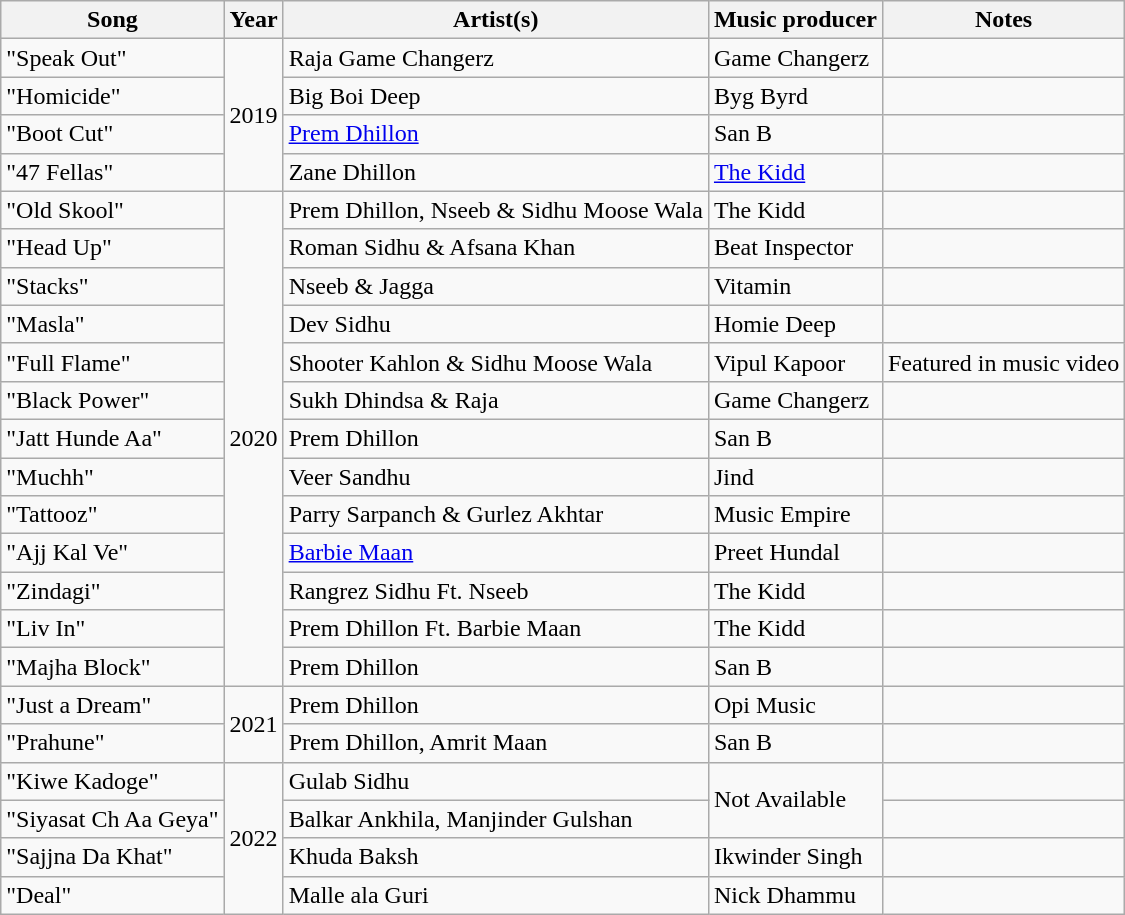<table class="wikitable">
<tr>
<th>Song</th>
<th>Year</th>
<th>Artist(s)</th>
<th>Music producer</th>
<th>Notes</th>
</tr>
<tr>
<td>"Speak Out"</td>
<td rowspan="4">2019</td>
<td>Raja Game Changerz</td>
<td>Game Changerz</td>
<td></td>
</tr>
<tr>
<td>"Homicide"</td>
<td>Big Boi Deep</td>
<td>Byg Byrd</td>
<td></td>
</tr>
<tr>
<td>"Boot Cut"</td>
<td><a href='#'>Prem Dhillon</a></td>
<td>San B</td>
<td></td>
</tr>
<tr>
<td>"47 Fellas"</td>
<td>Zane Dhillon</td>
<td><a href='#'>The Kidd</a></td>
<td></td>
</tr>
<tr>
<td>"Old Skool"</td>
<td rowspan="13">2020</td>
<td>Prem Dhillon, Nseeb & Sidhu Moose Wala</td>
<td>The Kidd</td>
<td></td>
</tr>
<tr>
<td>"Head Up"</td>
<td>Roman Sidhu & Afsana Khan</td>
<td>Beat Inspector</td>
<td></td>
</tr>
<tr>
<td>"Stacks"</td>
<td>Nseeb & Jagga</td>
<td>Vitamin</td>
<td></td>
</tr>
<tr>
<td>"Masla"</td>
<td>Dev Sidhu</td>
<td>Homie Deep</td>
<td></td>
</tr>
<tr>
<td>"Full Flame"</td>
<td>Shooter Kahlon & Sidhu Moose Wala</td>
<td>Vipul Kapoor</td>
<td>Featured in music video</td>
</tr>
<tr>
<td>"Black Power"</td>
<td>Sukh Dhindsa & Raja</td>
<td>Game Changerz</td>
<td></td>
</tr>
<tr>
<td>"Jatt Hunde Aa"</td>
<td>Prem Dhillon</td>
<td>San B</td>
<td></td>
</tr>
<tr>
<td>"Muchh"</td>
<td>Veer Sandhu</td>
<td>Jind</td>
<td></td>
</tr>
<tr>
<td>"Tattooz"</td>
<td>Parry Sarpanch & Gurlez Akhtar</td>
<td>Music Empire</td>
<td></td>
</tr>
<tr>
<td>"Ajj Kal Ve" </td>
<td><a href='#'>Barbie Maan</a></td>
<td>Preet Hundal</td>
<td></td>
</tr>
<tr>
<td>"Zindagi"</td>
<td>Rangrez Sidhu Ft. Nseeb</td>
<td>The Kidd</td>
<td></td>
</tr>
<tr>
<td>"Liv In"</td>
<td>Prem Dhillon Ft. Barbie Maan</td>
<td>The Kidd</td>
<td></td>
</tr>
<tr>
<td>"Majha Block"</td>
<td>Prem Dhillon</td>
<td>San B</td>
<td></td>
</tr>
<tr>
<td>"Just a Dream"</td>
<td rowspan="2">2021</td>
<td>Prem Dhillon</td>
<td>Opi Music</td>
<td></td>
</tr>
<tr>
<td>"Prahune"</td>
<td>Prem Dhillon, Amrit Maan</td>
<td>San B</td>
<td></td>
</tr>
<tr>
<td>"Kiwe Kadoge"</td>
<td rowspan="4">2022</td>
<td>Gulab Sidhu</td>
<td rowspan="2">Not Available</td>
<td></td>
</tr>
<tr>
<td>"Siyasat Ch Aa Geya"</td>
<td>Balkar Ankhila, Manjinder Gulshan</td>
<td></td>
</tr>
<tr>
<td>"Sajjna Da Khat"</td>
<td>Khuda Baksh</td>
<td>Ikwinder Singh</td>
<td></td>
</tr>
<tr>
<td>"Deal"</td>
<td>Malle ala Guri</td>
<td>Nick Dhammu</td>
<td></td>
</tr>
</table>
